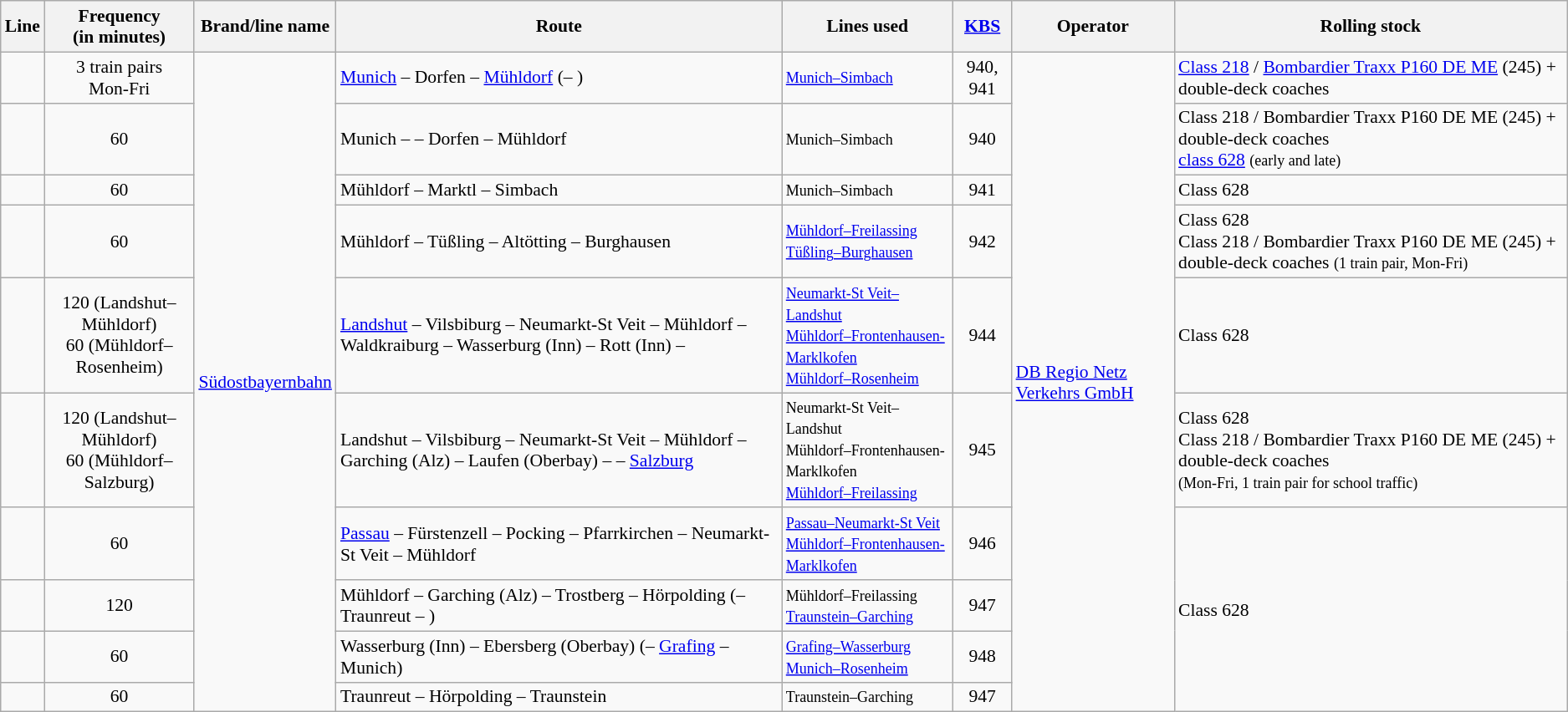<table class="wikitable sortable" style="font-size:90%">
<tr class="hintergrundfarbe5">
<th>Line</th>
<th>Frequency<br>(in minutes)</th>
<th>Brand/line name</th>
<th class="unsortable">Route</th>
<th class="unsortable">Lines used</th>
<th><a href='#'>KBS</a></th>
<th>Operator</th>
<th>Rolling stock</th>
</tr>
<tr id="RE 4">
<td align="center"></td>
<td align="center">3 train pairs<br>Mon-Fri</td>
<td rowspan="11"><a href='#'>Südostbayernbahn</a></td>
<td><a href='#'>Munich</a> – Dorfen – <a href='#'>Mühldorf</a> (– )</td>
<td><a href='#'><small>Munich–Simbach</small></a></td>
<td align="center">940, 941</td>
<td rowspan="11"><a href='#'>DB Regio Netz Verkehrs GmbH</a></td>
<td><a href='#'>Class 218</a> / <a href='#'>Bombardier Traxx P160 DE ME</a> (245) + double-deck coaches</td>
</tr>
<tr id="RB 40">
<td align="center"></td>
<td align="center">60</td>
<td>Munich –  – Dorfen – Mühldorf</td>
<td><small>Munich–Simbach</small></td>
<td align="center">940</td>
<td>Class 218 / Bombardier Traxx P160 DE ME (245) + double-deck coaches<br><a href='#'>class 628</a> <small>(early and late)</small></td>
</tr>
<tr id="RB 41">
<td align="center"></td>
<td align="center">60</td>
<td>Mühldorf – Marktl – Simbach</td>
<td><small>Munich–Simbach</small></td>
<td align="center">941</td>
<td>Class 628</td>
</tr>
<tr id="RB 42">
<td align="center"></td>
<td align="center">60</td>
<td>Mühldorf – Tüßling – Altötting – Burghausen</td>
<td><small><a href='#'>Mühldorf–Freilassing</a><br><a href='#'>Tüßling–Burghausen</a></small></td>
<td align="center">942</td>
<td>Class 628<br>Class 218 / Bombardier Traxx P160 DE ME (245) + double-deck coaches <small>(1 train pair, Mon-Fri)</small></td>
</tr>
<tr id="RB 44">
<td align="center"></td>
<td align="center">120 (Landshut–Mühldorf)<br>60 (Mühldorf–Rosenheim)</td>
<td><a href='#'>Landshut</a> – Vilsbiburg – Neumarkt-St Veit – Mühldorf – Waldkraiburg – Wasserburg (Inn) – Rott (Inn) – </td>
<td><small><a href='#'>Neumarkt-St Veit–Landshut</a><br><a href='#'>Mühldorf–Frontenhausen-Marklkofen</a><br><a href='#'>Mühldorf–Rosenheim</a></small></td>
<td align="center">944</td>
<td>Class 628</td>
</tr>
<tr id="RB 45">
<td align="center"></td>
<td align="center">120 (Landshut–Mühldorf)<br>60 (Mühldorf–Salzburg)</td>
<td>Landshut – Vilsbiburg – Neumarkt-St Veit – Mühldorf – Garching (Alz) – Laufen (Oberbay) –  – <a href='#'>Salzburg</a></td>
<td><small>Neumarkt-St Veit–Landshut<br>Mühldorf–Frontenhausen-Marklkofen<br><a href='#'>Mühldorf–Freilassing</a></small></td>
<td align="center">945</td>
<td>Class 628<br>Class 218 / Bombardier Traxx P160 DE ME (245) + double-deck coaches<br><small>(Mon-Fri, 1 train pair for school traffic)</small></td>
</tr>
<tr id="RB 46">
<td align="center"></td>
<td align="center">60</td>
<td><a href='#'>Passau</a> – Fürstenzell – Pocking – Pfarrkirchen – Neumarkt-St Veit – Mühldorf</td>
<td><small><a href='#'>Passau–Neumarkt-St Veit</a><br><a href='#'>Mühldorf–Frontenhausen-Marklkofen</a></small></td>
<td align="center">946</td>
<td rowspan="4">Class 628</td>
</tr>
<tr id="RB 47">
<td align="center"></td>
<td align="center">120</td>
<td>Mühldorf – Garching (Alz) – Trostberg – Hörpolding (– Traunreut – )</td>
<td><small>Mühldorf–Freilassing<br><a href='#'>Traunstein–Garching</a></small></td>
<td align="center">947</td>
</tr>
<tr id="RB 48">
<td align="center"></td>
<td align="center">60</td>
<td>Wasserburg (Inn) – Ebersberg (Oberbay) (– <a href='#'>Grafing</a> – Munich)</td>
<td><small><a href='#'>Grafing–Wasserburg</a><br><a href='#'>Munich–Rosenheim</a></small></td>
<td align="center">948</td>
</tr>
<tr id="RB 49">
<td align="center"></td>
<td align="center">60</td>
<td>Traunreut – Hörpolding – Traunstein</td>
<td><small>Traunstein–Garching</small></td>
<td align="center">947</td>
</tr>
</table>
